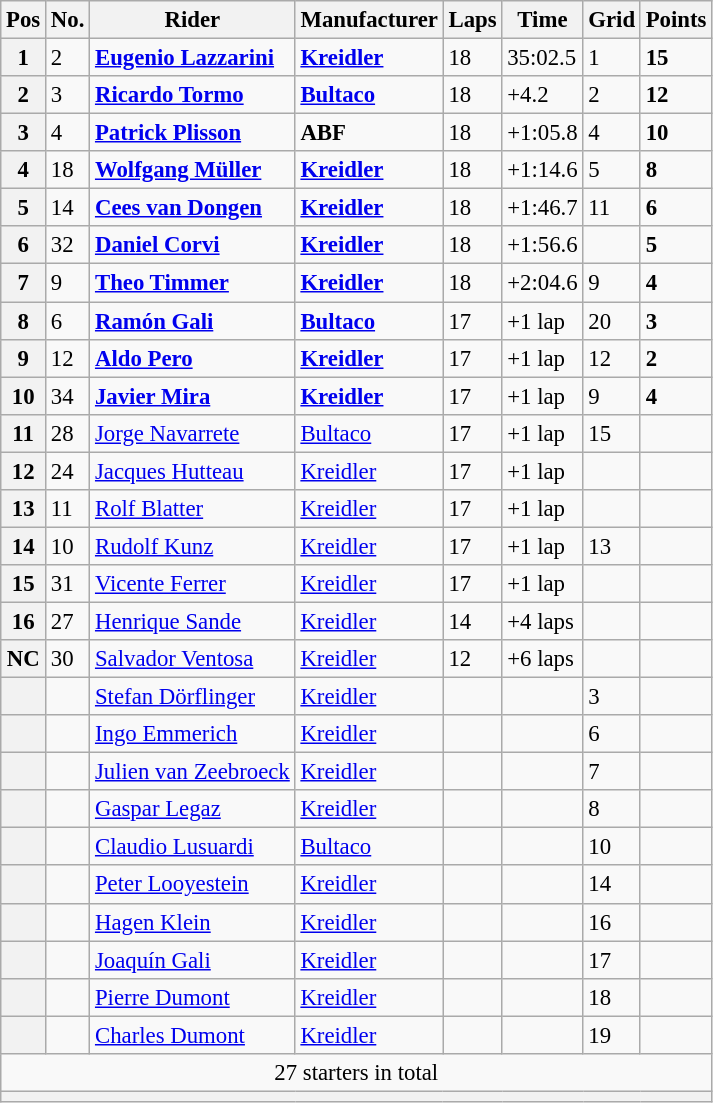<table class="wikitable" style="font-size: 95%;">
<tr>
<th>Pos</th>
<th>No.</th>
<th>Rider</th>
<th>Manufacturer</th>
<th>Laps</th>
<th>Time</th>
<th>Grid</th>
<th>Points</th>
</tr>
<tr>
<th>1</th>
<td>2</td>
<td> <strong><a href='#'>Eugenio Lazzarini</a></strong></td>
<td><strong><a href='#'>Kreidler</a></strong></td>
<td>18</td>
<td>35:02.5</td>
<td>1</td>
<td><strong>15</strong></td>
</tr>
<tr>
<th>2</th>
<td>3</td>
<td> <strong><a href='#'>Ricardo Tormo</a></strong></td>
<td><strong><a href='#'>Bultaco</a></strong></td>
<td>18</td>
<td>+4.2</td>
<td>2</td>
<td><strong>12</strong></td>
</tr>
<tr>
<th>3</th>
<td>4</td>
<td> <strong><a href='#'>Patrick Plisson</a></strong></td>
<td><strong>ABF</strong></td>
<td>18</td>
<td>+1:05.8</td>
<td>4</td>
<td><strong>10</strong></td>
</tr>
<tr>
<th>4</th>
<td>18</td>
<td> <strong><a href='#'>Wolfgang Müller</a></strong></td>
<td><strong><a href='#'>Kreidler</a></strong></td>
<td>18</td>
<td>+1:14.6</td>
<td>5</td>
<td><strong>8</strong></td>
</tr>
<tr>
<th>5</th>
<td>14</td>
<td> <strong><a href='#'>Cees van Dongen</a></strong></td>
<td><strong><a href='#'>Kreidler</a></strong></td>
<td>18</td>
<td>+1:46.7</td>
<td>11</td>
<td><strong>6</strong></td>
</tr>
<tr>
<th>6</th>
<td>32</td>
<td> <strong><a href='#'>Daniel Corvi</a></strong></td>
<td><strong><a href='#'>Kreidler</a></strong></td>
<td>18</td>
<td>+1:56.6</td>
<td></td>
<td><strong>5</strong></td>
</tr>
<tr>
<th>7</th>
<td>9</td>
<td> <strong><a href='#'>Theo Timmer</a></strong></td>
<td><strong><a href='#'>Kreidler</a></strong></td>
<td>18</td>
<td>+2:04.6</td>
<td>9</td>
<td><strong>4</strong></td>
</tr>
<tr>
<th>8</th>
<td>6</td>
<td> <strong><a href='#'>Ramón Gali</a></strong></td>
<td><strong><a href='#'>Bultaco</a></strong></td>
<td>17</td>
<td>+1 lap</td>
<td>20</td>
<td><strong>3</strong></td>
</tr>
<tr>
<th>9</th>
<td>12</td>
<td> <strong><a href='#'>Aldo Pero</a></strong></td>
<td><strong><a href='#'>Kreidler</a></strong></td>
<td>17</td>
<td>+1 lap</td>
<td>12</td>
<td><strong>2</strong></td>
</tr>
<tr>
<th>10</th>
<td>34</td>
<td> <strong><a href='#'>Javier Mira</a></strong></td>
<td><strong><a href='#'>Kreidler</a></strong></td>
<td>17</td>
<td>+1 lap</td>
<td>9</td>
<td><strong>4</strong></td>
</tr>
<tr>
<th>11</th>
<td>28</td>
<td> <a href='#'>Jorge Navarrete</a></td>
<td><a href='#'>Bultaco</a></td>
<td>17</td>
<td>+1 lap</td>
<td>15</td>
<td></td>
</tr>
<tr>
<th>12</th>
<td>24</td>
<td> <a href='#'>Jacques Hutteau</a></td>
<td><a href='#'>Kreidler</a></td>
<td>17</td>
<td>+1 lap</td>
<td></td>
<td></td>
</tr>
<tr>
<th>13</th>
<td>11</td>
<td> <a href='#'>Rolf Blatter</a></td>
<td><a href='#'>Kreidler</a></td>
<td>17</td>
<td>+1 lap</td>
<td></td>
<td></td>
</tr>
<tr>
<th>14</th>
<td>10</td>
<td> <a href='#'>Rudolf Kunz</a></td>
<td><a href='#'>Kreidler</a></td>
<td>17</td>
<td>+1 lap</td>
<td>13</td>
<td></td>
</tr>
<tr>
<th>15</th>
<td>31</td>
<td> <a href='#'>Vicente Ferrer</a></td>
<td><a href='#'>Kreidler</a></td>
<td>17</td>
<td>+1 lap</td>
<td></td>
<td></td>
</tr>
<tr>
<th>16</th>
<td>27</td>
<td> <a href='#'>Henrique Sande</a></td>
<td><a href='#'>Kreidler</a></td>
<td>14</td>
<td>+4 laps</td>
<td></td>
<td></td>
</tr>
<tr>
<th>NC</th>
<td>30</td>
<td> <a href='#'>Salvador Ventosa</a></td>
<td><a href='#'>Kreidler</a></td>
<td>12</td>
<td>+6 laps</td>
<td></td>
<td></td>
</tr>
<tr>
<th></th>
<td></td>
<td> <a href='#'>Stefan Dörflinger</a></td>
<td><a href='#'>Kreidler</a></td>
<td></td>
<td></td>
<td>3</td>
<td></td>
</tr>
<tr>
<th></th>
<td></td>
<td> <a href='#'>Ingo Emmerich</a></td>
<td><a href='#'>Kreidler</a></td>
<td></td>
<td></td>
<td>6</td>
<td></td>
</tr>
<tr>
<th></th>
<td></td>
<td> <a href='#'>Julien van Zeebroeck</a></td>
<td><a href='#'>Kreidler</a></td>
<td></td>
<td></td>
<td>7</td>
<td></td>
</tr>
<tr>
<th></th>
<td></td>
<td> <a href='#'>Gaspar Legaz</a></td>
<td><a href='#'>Kreidler</a></td>
<td></td>
<td></td>
<td>8</td>
<td></td>
</tr>
<tr>
<th></th>
<td></td>
<td> <a href='#'>Claudio Lusuardi</a></td>
<td><a href='#'>Bultaco</a></td>
<td></td>
<td></td>
<td>10</td>
<td></td>
</tr>
<tr>
<th></th>
<td></td>
<td> <a href='#'>Peter Looyestein</a></td>
<td><a href='#'>Kreidler</a></td>
<td></td>
<td></td>
<td>14</td>
<td></td>
</tr>
<tr>
<th></th>
<td></td>
<td> <a href='#'>Hagen Klein</a></td>
<td><a href='#'>Kreidler</a></td>
<td></td>
<td></td>
<td>16</td>
<td></td>
</tr>
<tr>
<th></th>
<td></td>
<td> <a href='#'>Joaquín Gali</a></td>
<td><a href='#'>Kreidler</a></td>
<td></td>
<td></td>
<td>17</td>
<td></td>
</tr>
<tr>
<th></th>
<td></td>
<td> <a href='#'>Pierre Dumont</a></td>
<td><a href='#'>Kreidler</a></td>
<td></td>
<td></td>
<td>18</td>
<td></td>
</tr>
<tr>
<th></th>
<td></td>
<td> <a href='#'>Charles Dumont</a></td>
<td><a href='#'>Kreidler</a></td>
<td></td>
<td></td>
<td>19</td>
<td></td>
</tr>
<tr>
<td colspan=8 align=center>27 starters in total</td>
</tr>
<tr>
<th colspan=8></th>
</tr>
</table>
